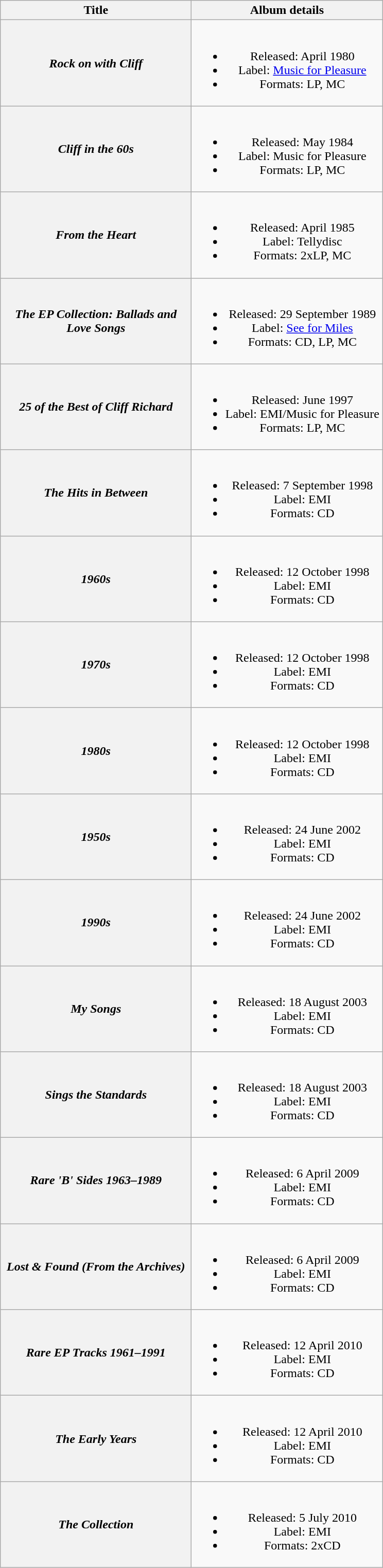<table class="wikitable plainrowheaders" style="text-align:center;">
<tr>
<th scope="col" style="width:15em;">Title</th>
<th scope="col" style="width:15em;">Album details</th>
</tr>
<tr>
<th scope="row"><em>Rock on with Cliff</em></th>
<td><br><ul><li>Released: April 1980</li><li>Label: <a href='#'>Music for Pleasure</a></li><li>Formats: LP, MC</li></ul></td>
</tr>
<tr>
<th scope="row"><em>Cliff in the 60s</em></th>
<td><br><ul><li>Released: May 1984</li><li>Label: Music for Pleasure</li><li>Formats: LP, MC</li></ul></td>
</tr>
<tr>
<th scope="row"><em>From the Heart</em></th>
<td><br><ul><li>Released: April 1985</li><li>Label: Tellydisc</li><li>Formats: 2xLP, MC</li></ul></td>
</tr>
<tr>
<th scope="row"><em>The EP Collection: Ballads and Love Songs</em></th>
<td><br><ul><li>Released: 29 September 1989</li><li>Label: <a href='#'>See for Miles</a></li><li>Formats: CD, LP, MC</li></ul></td>
</tr>
<tr>
<th scope="row"><em>25 of the Best of Cliff Richard</em></th>
<td><br><ul><li>Released: June 1997</li><li>Label: EMI/Music for Pleasure</li><li>Formats: LP, MC</li></ul></td>
</tr>
<tr>
<th scope="row"><em>The Hits in Between</em></th>
<td><br><ul><li>Released: 7 September 1998</li><li>Label: EMI</li><li>Formats: CD</li></ul></td>
</tr>
<tr>
<th scope="row"><em>1960s</em></th>
<td><br><ul><li>Released: 12 October 1998</li><li>Label: EMI</li><li>Formats: CD</li></ul></td>
</tr>
<tr>
<th scope="row"><em>1970s</em></th>
<td><br><ul><li>Released: 12 October 1998</li><li>Label: EMI</li><li>Formats: CD</li></ul></td>
</tr>
<tr>
<th scope="row"><em>1980s</em></th>
<td><br><ul><li>Released: 12 October 1998</li><li>Label: EMI</li><li>Formats: CD</li></ul></td>
</tr>
<tr>
<th scope="row"><em>1950s</em></th>
<td><br><ul><li>Released: 24 June 2002</li><li>Label: EMI</li><li>Formats: CD</li></ul></td>
</tr>
<tr>
<th scope="row"><em>1990s</em></th>
<td><br><ul><li>Released: 24 June 2002</li><li>Label: EMI</li><li>Formats: CD</li></ul></td>
</tr>
<tr>
<th scope="row"><em>My Songs</em></th>
<td><br><ul><li>Released: 18 August 2003</li><li>Label: EMI</li><li>Formats: CD</li></ul></td>
</tr>
<tr>
<th scope="row"><em>Sings the Standards</em></th>
<td><br><ul><li>Released: 18 August 2003</li><li>Label: EMI</li><li>Formats: CD</li></ul></td>
</tr>
<tr>
<th scope="row"><em>Rare 'B' Sides 1963–1989</em></th>
<td><br><ul><li>Released: 6 April 2009</li><li>Label: EMI</li><li>Formats: CD</li></ul></td>
</tr>
<tr>
<th scope="row"><em>Lost & Found (From the Archives)</em></th>
<td><br><ul><li>Released: 6 April 2009</li><li>Label: EMI</li><li>Formats: CD</li></ul></td>
</tr>
<tr>
<th scope="row"><em>Rare EP Tracks 1961–1991</em></th>
<td><br><ul><li>Released: 12 April 2010</li><li>Label: EMI</li><li>Formats: CD</li></ul></td>
</tr>
<tr>
<th scope="row"><em>The Early Years</em></th>
<td><br><ul><li>Released: 12 April 2010</li><li>Label: EMI</li><li>Formats: CD</li></ul></td>
</tr>
<tr>
<th scope="row"><em>The Collection</em></th>
<td><br><ul><li>Released: 5 July 2010</li><li>Label: EMI</li><li>Formats: 2xCD</li></ul></td>
</tr>
</table>
